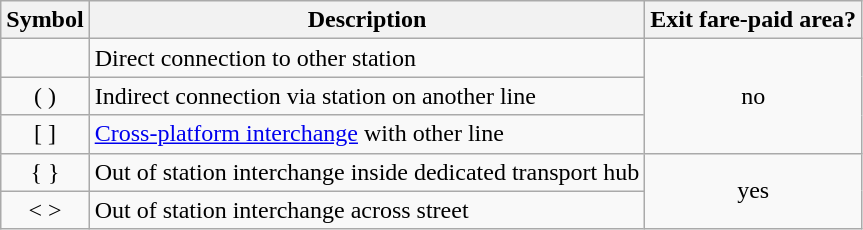<table class=wikitable>
<tr>
<th>Symbol</th>
<th>Description</th>
<th>Exit fare-paid area?</th>
</tr>
<tr>
<td align=center></td>
<td>Direct connection to other station</td>
<td style="text-align:center;" rowspan="3">no</td>
</tr>
<tr>
<td align=center>( )</td>
<td>Indirect connection via station on another line</td>
</tr>
<tr>
<td align=center>[ ]</td>
<td><a href='#'>Cross-platform interchange</a> with other line</td>
</tr>
<tr>
<td align=center>{ }</td>
<td>Out of station interchange inside dedicated transport hub</td>
<td style="text-align:center;" rowspan="2">yes</td>
</tr>
<tr>
<td align=center>< ></td>
<td>Out of station interchange across street</td>
</tr>
</table>
